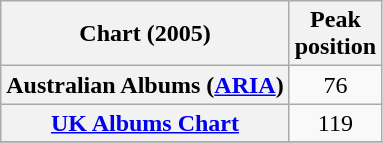<table class="wikitable sortable plainrowheaders" style="text-align:center">
<tr>
<th scope="col">Chart (2005)</th>
<th scope="col">Peak<br> position</th>
</tr>
<tr>
<th scope="row">Australian Albums (<a href='#'>ARIA</a>)</th>
<td>76</td>
</tr>
<tr>
<th scope="row"><a href='#'>UK Albums Chart</a></th>
<td align="center">119</td>
</tr>
<tr>
</tr>
</table>
